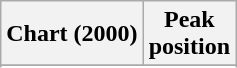<table class="wikitable sortable plainrowheaders" style="text-align:center">
<tr>
<th scope="col">Chart (2000)</th>
<th scope="col">Peak<br>position</th>
</tr>
<tr>
</tr>
<tr>
</tr>
</table>
